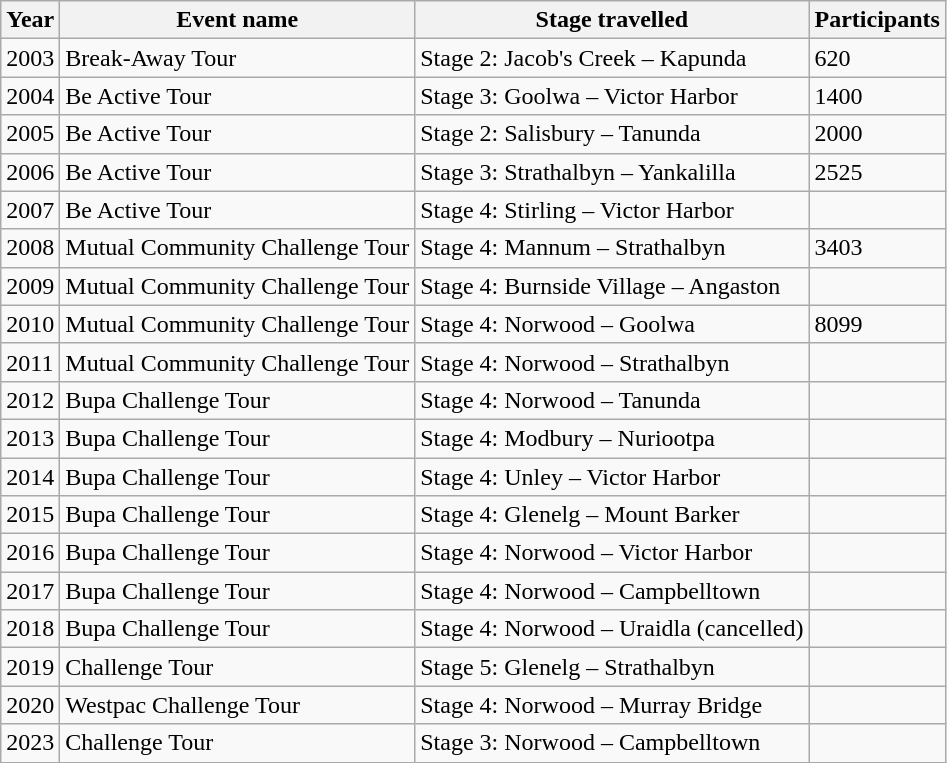<table class="wikitable">
<tr>
<th>Year</th>
<th>Event name</th>
<th>Stage travelled</th>
<th>Participants</th>
</tr>
<tr>
<td>2003</td>
<td>Break-Away Tour</td>
<td>Stage 2: Jacob's Creek – Kapunda</td>
<td>620</td>
</tr>
<tr>
<td>2004</td>
<td>Be Active Tour</td>
<td>Stage 3: Goolwa – Victor Harbor</td>
<td>1400</td>
</tr>
<tr>
<td>2005</td>
<td>Be Active Tour</td>
<td>Stage 2: Salisbury – Tanunda</td>
<td>2000</td>
</tr>
<tr>
<td>2006</td>
<td>Be Active Tour</td>
<td>Stage 3: Strathalbyn – Yankalilla</td>
<td>2525</td>
</tr>
<tr>
<td>2007</td>
<td>Be Active Tour</td>
<td>Stage 4: Stirling – Victor Harbor</td>
<td></td>
</tr>
<tr>
<td>2008</td>
<td>Mutual Community Challenge Tour</td>
<td>Stage 4: Mannum – Strathalbyn</td>
<td>3403</td>
</tr>
<tr>
<td>2009</td>
<td>Mutual Community Challenge Tour</td>
<td>Stage 4: Burnside Village – Angaston</td>
<td></td>
</tr>
<tr>
<td>2010</td>
<td>Mutual Community Challenge Tour</td>
<td>Stage 4: Norwood – Goolwa</td>
<td>8099</td>
</tr>
<tr>
<td>2011</td>
<td>Mutual Community Challenge Tour</td>
<td>Stage 4: Norwood – Strathalbyn</td>
<td></td>
</tr>
<tr>
<td>2012</td>
<td>Bupa Challenge Tour</td>
<td>Stage 4: Norwood – Tanunda</td>
<td></td>
</tr>
<tr>
<td>2013</td>
<td>Bupa Challenge Tour</td>
<td>Stage 4: Modbury – Nuriootpa</td>
<td></td>
</tr>
<tr>
<td>2014</td>
<td>Bupa Challenge Tour</td>
<td>Stage 4: Unley – Victor Harbor</td>
<td></td>
</tr>
<tr>
<td>2015</td>
<td>Bupa Challenge Tour</td>
<td>Stage 4: Glenelg – Mount Barker</td>
<td></td>
</tr>
<tr>
<td>2016</td>
<td>Bupa Challenge Tour</td>
<td>Stage 4: Norwood – Victor Harbor</td>
<td></td>
</tr>
<tr>
<td>2017</td>
<td>Bupa Challenge Tour</td>
<td>Stage 4: Norwood – Campbelltown</td>
<td></td>
</tr>
<tr>
<td>2018</td>
<td>Bupa Challenge Tour</td>
<td>Stage 4: Norwood – Uraidla (cancelled)</td>
<td></td>
</tr>
<tr>
<td>2019</td>
<td>Challenge Tour</td>
<td>Stage 5: Glenelg – Strathalbyn</td>
<td></td>
</tr>
<tr>
<td>2020</td>
<td>Westpac Challenge Tour</td>
<td>Stage 4: Norwood – Murray Bridge</td>
<td></td>
</tr>
<tr>
<td>2023</td>
<td>Challenge Tour</td>
<td>Stage 3: Norwood – Campbelltown</td>
<td></td>
</tr>
</table>
